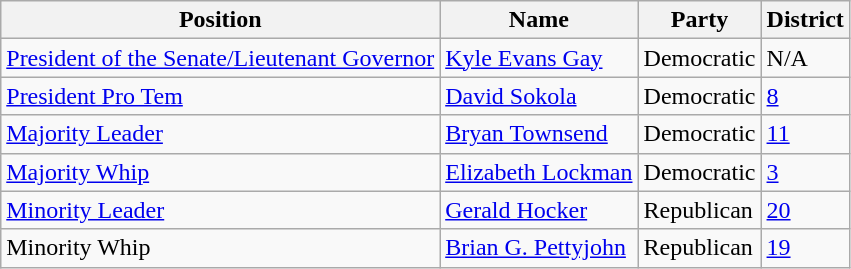<table class=wikitable>
<tr>
<th>Position</th>
<th>Name</th>
<th>Party</th>
<th>District</th>
</tr>
<tr>
<td><a href='#'>President of the Senate/Lieutenant Governor</a></td>
<td><a href='#'>Kyle Evans Gay</a></td>
<td>Democratic</td>
<td>N/A</td>
</tr>
<tr>
<td><a href='#'>President Pro Tem</a></td>
<td><a href='#'>David Sokola</a></td>
<td>Democratic</td>
<td><a href='#'>8</a></td>
</tr>
<tr>
<td><a href='#'>Majority Leader</a></td>
<td><a href='#'>Bryan Townsend</a></td>
<td>Democratic</td>
<td><a href='#'>11</a></td>
</tr>
<tr>
<td><a href='#'>Majority Whip</a></td>
<td><a href='#'>Elizabeth Lockman</a></td>
<td>Democratic</td>
<td><a href='#'>3</a></td>
</tr>
<tr>
<td><a href='#'>Minority Leader</a></td>
<td><a href='#'>Gerald Hocker</a></td>
<td>Republican</td>
<td><a href='#'>20</a></td>
</tr>
<tr>
<td>Minority Whip</td>
<td><a href='#'>Brian G. Pettyjohn</a></td>
<td>Republican</td>
<td><a href='#'>19</a></td>
</tr>
</table>
